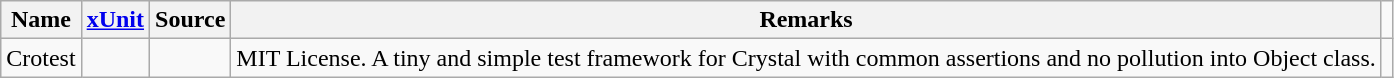<table class="wikitable sortable">
<tr>
<th>Name</th>
<th><a href='#'>xUnit</a></th>
<th>Source</th>
<th>Remarks</th>
</tr>
<tr>
<td>Crotest</td>
<td></td>
<td></td>
<td>MIT License. A tiny and simple test framework for Crystal with common assertions and no pollution into Object class.</td>
<td></td>
</tr>
</table>
